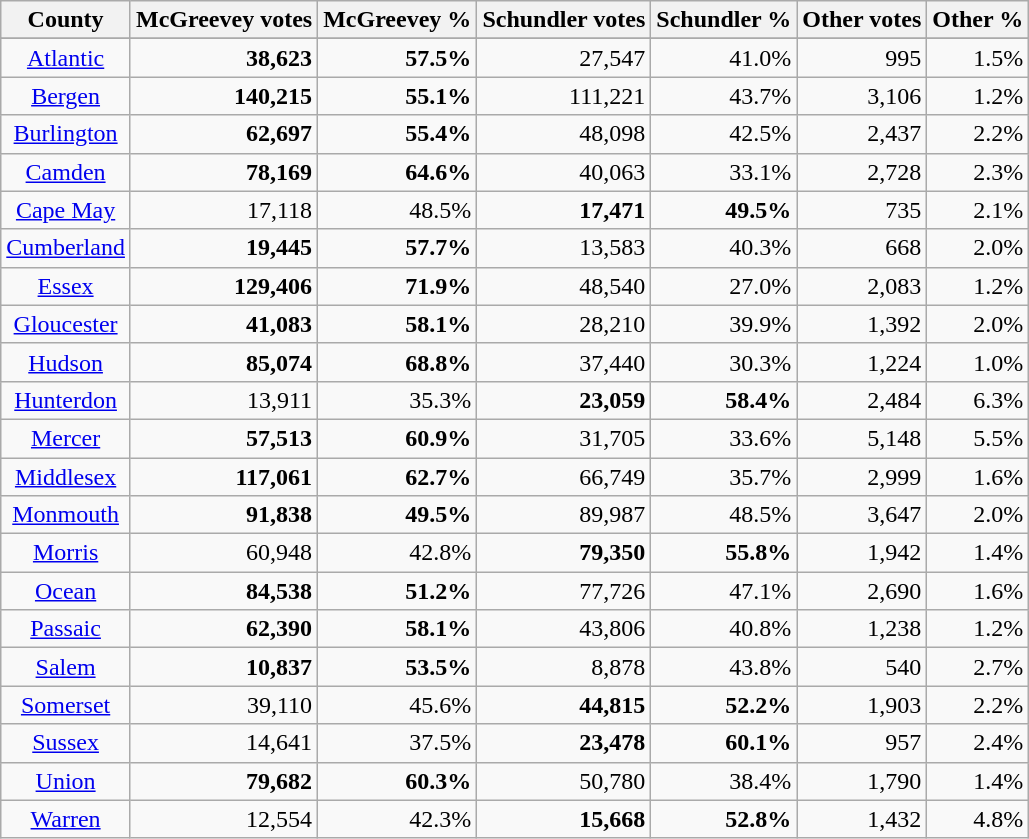<table class="wikitable sortable" style="text-align:right">
<tr>
<th>County</th>
<th>McGreevey votes</th>
<th>McGreevey %</th>
<th>Schundler votes</th>
<th>Schundler %</th>
<th>Other votes</th>
<th>Other %</th>
</tr>
<tr>
</tr>
<tr>
<td align="center" ><a href='#'>Atlantic</a></td>
<td><strong>38,623</strong></td>
<td><strong>57.5%</strong></td>
<td>27,547</td>
<td>41.0%</td>
<td>995</td>
<td>1.5%</td>
</tr>
<tr>
<td align="center" ><a href='#'>Bergen</a></td>
<td><strong>140,215</strong></td>
<td><strong>55.1%</strong></td>
<td>111,221</td>
<td>43.7%</td>
<td>3,106</td>
<td>1.2%</td>
</tr>
<tr>
<td align="center" ><a href='#'>Burlington</a></td>
<td><strong>62,697</strong></td>
<td><strong>55.4%</strong></td>
<td>48,098</td>
<td>42.5%</td>
<td>2,437</td>
<td>2.2%</td>
</tr>
<tr>
<td align="center" ><a href='#'>Camden</a></td>
<td><strong>78,169</strong></td>
<td><strong>64.6%</strong></td>
<td>40,063</td>
<td>33.1%</td>
<td>2,728</td>
<td>2.3%</td>
</tr>
<tr>
<td align="center" ><a href='#'>Cape May</a></td>
<td>17,118</td>
<td>48.5%</td>
<td><strong>17,471</strong></td>
<td><strong>49.5%</strong></td>
<td>735</td>
<td>2.1%</td>
</tr>
<tr>
<td align="center" ><a href='#'>Cumberland</a></td>
<td><strong>19,445</strong></td>
<td><strong>57.7%</strong></td>
<td>13,583</td>
<td>40.3%</td>
<td>668</td>
<td>2.0%</td>
</tr>
<tr>
<td align="center" ><a href='#'>Essex</a></td>
<td><strong>129,406</strong></td>
<td><strong>71.9%</strong></td>
<td>48,540</td>
<td>27.0%</td>
<td>2,083</td>
<td>1.2%</td>
</tr>
<tr>
<td align="center" ><a href='#'>Gloucester</a></td>
<td><strong>41,083</strong></td>
<td><strong>58.1%</strong></td>
<td>28,210</td>
<td>39.9%</td>
<td>1,392</td>
<td>2.0%</td>
</tr>
<tr>
<td align="center" ><a href='#'>Hudson</a></td>
<td><strong>85,074</strong></td>
<td><strong>68.8%</strong></td>
<td>37,440</td>
<td>30.3%</td>
<td>1,224</td>
<td>1.0%</td>
</tr>
<tr>
<td align="center" ><a href='#'>Hunterdon</a></td>
<td>13,911</td>
<td>35.3%</td>
<td><strong>23,059</strong></td>
<td><strong>58.4%</strong></td>
<td>2,484</td>
<td>6.3%</td>
</tr>
<tr>
<td align="center" ><a href='#'>Mercer</a></td>
<td><strong>57,513</strong></td>
<td><strong>60.9%</strong></td>
<td>31,705</td>
<td>33.6%</td>
<td>5,148</td>
<td>5.5%</td>
</tr>
<tr>
<td align="center" ><a href='#'>Middlesex</a></td>
<td><strong>117,061</strong></td>
<td><strong>62.7%</strong></td>
<td>66,749</td>
<td>35.7%</td>
<td>2,999</td>
<td>1.6%</td>
</tr>
<tr>
<td align="center" ><a href='#'>Monmouth</a></td>
<td><strong>91,838</strong></td>
<td><strong>49.5%</strong></td>
<td>89,987</td>
<td>48.5%</td>
<td>3,647</td>
<td>2.0%</td>
</tr>
<tr>
<td align="center" ><a href='#'>Morris</a></td>
<td>60,948</td>
<td>42.8%</td>
<td><strong>79,350</strong></td>
<td><strong>55.8%</strong></td>
<td>1,942</td>
<td>1.4%</td>
</tr>
<tr>
<td align="center" ><a href='#'>Ocean</a></td>
<td><strong>84,538</strong></td>
<td><strong>51.2%</strong></td>
<td>77,726</td>
<td>47.1%</td>
<td>2,690</td>
<td>1.6%</td>
</tr>
<tr>
<td align="center" ><a href='#'>Passaic</a></td>
<td><strong>62,390</strong></td>
<td><strong>58.1%</strong></td>
<td>43,806</td>
<td>40.8%</td>
<td>1,238</td>
<td>1.2%</td>
</tr>
<tr>
<td align="center" ><a href='#'>Salem</a></td>
<td><strong>10,837</strong></td>
<td><strong>53.5%</strong></td>
<td>8,878</td>
<td>43.8%</td>
<td>540</td>
<td>2.7%</td>
</tr>
<tr>
<td align="center" ><a href='#'>Somerset</a></td>
<td>39,110</td>
<td>45.6%</td>
<td><strong>44,815</strong></td>
<td><strong>52.2%</strong></td>
<td>1,903</td>
<td>2.2%</td>
</tr>
<tr>
<td align="center" ><a href='#'>Sussex</a></td>
<td>14,641</td>
<td>37.5%</td>
<td><strong>23,478</strong></td>
<td><strong>60.1%</strong></td>
<td>957</td>
<td>2.4%</td>
</tr>
<tr>
<td align="center" ><a href='#'>Union</a></td>
<td><strong>79,682</strong></td>
<td><strong>60.3%</strong></td>
<td>50,780</td>
<td>38.4%</td>
<td>1,790</td>
<td>1.4%</td>
</tr>
<tr>
<td align="center" ><a href='#'>Warren</a></td>
<td>12,554</td>
<td>42.3%</td>
<td><strong>15,668</strong></td>
<td><strong>52.8%</strong></td>
<td>1,432</td>
<td>4.8%</td>
</tr>
</table>
